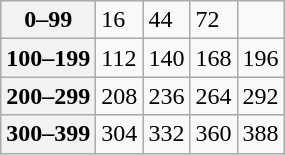<table class="wikitable">
<tr>
<th>0–99</th>
<td>16</td>
<td>44</td>
<td>72</td>
<td></td>
</tr>
<tr>
<th>100–199</th>
<td>112</td>
<td>140</td>
<td>168</td>
<td>196</td>
</tr>
<tr>
<th>200–299</th>
<td>208</td>
<td>236</td>
<td>264</td>
<td>292</td>
</tr>
<tr>
<th>300–399</th>
<td>304</td>
<td>332</td>
<td>360</td>
<td>388</td>
</tr>
</table>
